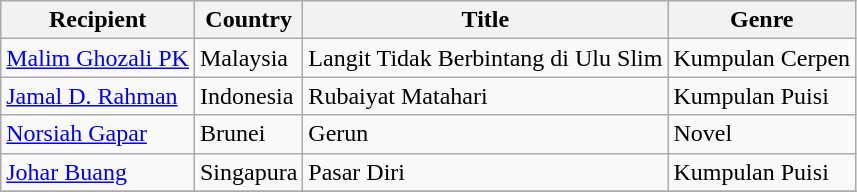<table class="wikitable" style="text-align:left">
<tr>
<th>Recipient</th>
<th>Country</th>
<th>Title</th>
<th>Genre</th>
</tr>
<tr>
<td><a href='#'>Malim Ghozali PK</a></td>
<td>Malaysia</td>
<td>Langit Tidak Berbintang di Ulu Slim</td>
<td>Kumpulan Cerpen</td>
</tr>
<tr>
<td><a href='#'>Jamal D. Rahman</a></td>
<td>Indonesia</td>
<td>Rubaiyat Matahari</td>
<td>Kumpulan Puisi</td>
</tr>
<tr>
<td><a href='#'>Norsiah Gapar</a></td>
<td>Brunei</td>
<td>Gerun</td>
<td>Novel</td>
</tr>
<tr>
<td><a href='#'>Johar Buang</a></td>
<td>Singapura</td>
<td>Pasar Diri</td>
<td>Kumpulan Puisi</td>
</tr>
<tr>
</tr>
</table>
